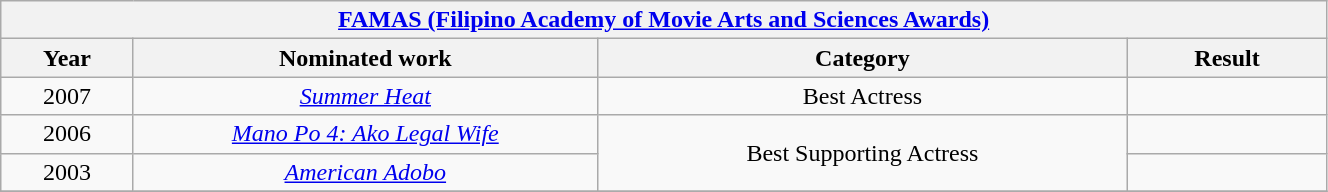<table width="70%" class="wikitable sortable">
<tr>
<th colspan="4" align="center"><strong><a href='#'>FAMAS (Filipino Academy of Movie Arts and Sciences Awards)</a></strong></th>
</tr>
<tr>
<th width="10%">Year</th>
<th width="35%">Nominated work</th>
<th width="40%">Category</th>
<th width="15%">Result</th>
</tr>
<tr>
<td align="center">2007</td>
<td align="center"><em><a href='#'>Summer Heat</a></em></td>
<td align="center">Best Actress</td>
<td></td>
</tr>
<tr>
<td align="center">2006</td>
<td align="center"><em><a href='#'>Mano Po 4: Ako Legal Wife</a></em></td>
<td align="center" rowspan=2>Best Supporting Actress</td>
<td></td>
</tr>
<tr>
<td align="center">2003</td>
<td align="center"><em><a href='#'>American Adobo</a></em></td>
<td></td>
</tr>
<tr>
</tr>
</table>
